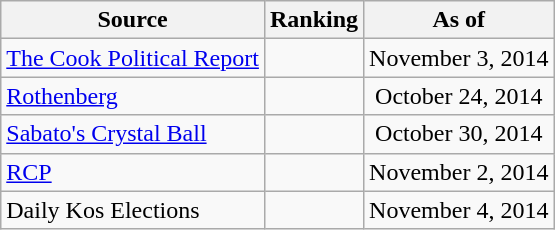<table class="wikitable" style="text-align:center">
<tr>
<th>Source</th>
<th>Ranking</th>
<th>As of</th>
</tr>
<tr>
<td align=left><a href='#'>The Cook Political Report</a></td>
<td></td>
<td>November 3, 2014</td>
</tr>
<tr>
<td align=left><a href='#'>Rothenberg</a></td>
<td></td>
<td>October 24, 2014</td>
</tr>
<tr>
<td align=left><a href='#'>Sabato's Crystal Ball</a></td>
<td></td>
<td>October 30, 2014</td>
</tr>
<tr>
<td align="left"><a href='#'>RCP</a></td>
<td></td>
<td>November 2, 2014</td>
</tr>
<tr>
<td align=left>Daily Kos Elections</td>
<td></td>
<td>November 4, 2014</td>
</tr>
</table>
